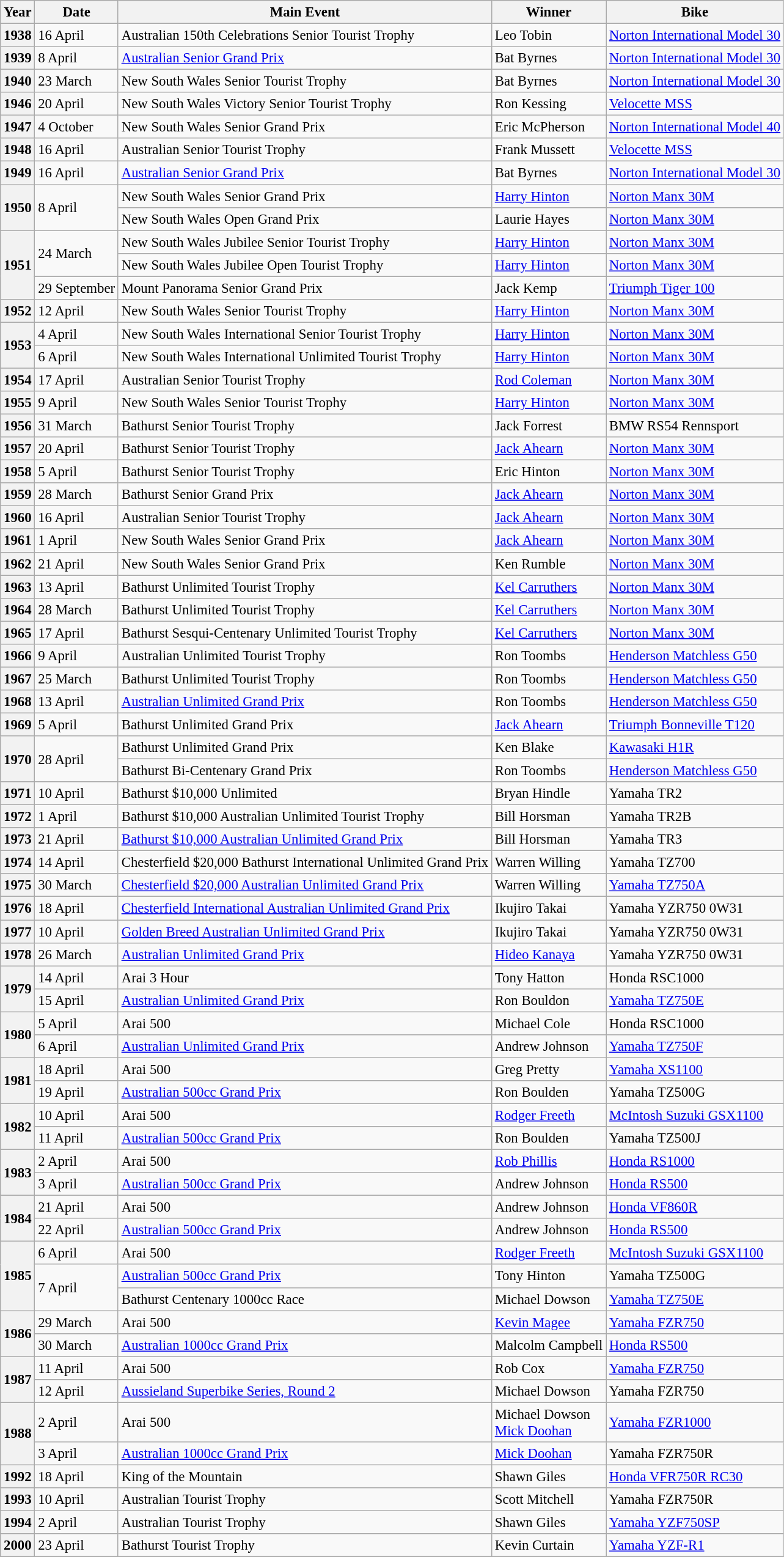<table class="wikitable" style="font-size: 95%;">
<tr>
<th>Year</th>
<th>Date</th>
<th>Main Event</th>
<th>Winner</th>
<th>Bike</th>
</tr>
<tr>
<th>1938</th>
<td>16 April</td>
<td>Australian 150th Celebrations Senior Tourist Trophy</td>
<td> Leo Tobin</td>
<td><a href='#'>Norton International Model 30</a></td>
</tr>
<tr>
<th>1939</th>
<td>8 April</td>
<td><a href='#'>Australian Senior Grand Prix</a></td>
<td> Bat Byrnes</td>
<td><a href='#'>Norton International Model 30</a></td>
</tr>
<tr>
<th>1940</th>
<td>23 March</td>
<td>New South Wales Senior Tourist Trophy</td>
<td> Bat Byrnes</td>
<td><a href='#'>Norton International Model 30</a></td>
</tr>
<tr>
<th>1946</th>
<td>20 April</td>
<td>New South Wales Victory Senior Tourist Trophy</td>
<td> Ron Kessing</td>
<td><a href='#'>Velocette MSS</a></td>
</tr>
<tr>
<th>1947</th>
<td>4 October</td>
<td>New South Wales Senior Grand Prix</td>
<td> Eric McPherson</td>
<td><a href='#'>Norton International Model 40</a></td>
</tr>
<tr>
<th>1948</th>
<td>16 April</td>
<td>Australian Senior Tourist Trophy</td>
<td> Frank Mussett</td>
<td><a href='#'>Velocette MSS</a></td>
</tr>
<tr>
<th>1949</th>
<td>16 April</td>
<td><a href='#'>Australian Senior Grand Prix</a></td>
<td> Bat Byrnes</td>
<td><a href='#'>Norton International Model 30</a></td>
</tr>
<tr>
<th rowspan=2>1950</th>
<td rowspan=2>8 April</td>
<td>New South Wales Senior Grand Prix</td>
<td> <a href='#'>Harry Hinton</a></td>
<td><a href='#'>Norton Manx 30M</a></td>
</tr>
<tr>
<td>New South Wales Open Grand Prix</td>
<td> Laurie Hayes</td>
<td><a href='#'>Norton Manx 30M</a></td>
</tr>
<tr>
<th rowspan=3>1951</th>
<td rowspan=2>24 March</td>
<td>New South Wales Jubilee Senior Tourist Trophy</td>
<td> <a href='#'>Harry Hinton</a></td>
<td><a href='#'>Norton Manx 30M</a></td>
</tr>
<tr>
<td>New South Wales Jubilee Open Tourist Trophy</td>
<td> <a href='#'>Harry Hinton</a></td>
<td><a href='#'>Norton Manx 30M</a></td>
</tr>
<tr>
<td>29 September</td>
<td>Mount Panorama Senior Grand Prix</td>
<td> Jack Kemp</td>
<td><a href='#'>Triumph Tiger 100</a></td>
</tr>
<tr>
<th>1952</th>
<td>12 April</td>
<td>New South Wales Senior Tourist Trophy</td>
<td> <a href='#'>Harry Hinton</a></td>
<td><a href='#'>Norton Manx 30M</a></td>
</tr>
<tr>
<th rowspan=2>1953</th>
<td>4 April</td>
<td>New South Wales International Senior Tourist Trophy</td>
<td> <a href='#'>Harry Hinton</a></td>
<td><a href='#'>Norton Manx 30M</a></td>
</tr>
<tr>
<td>6 April</td>
<td>New South Wales International Unlimited Tourist Trophy</td>
<td> <a href='#'>Harry Hinton</a></td>
<td><a href='#'>Norton Manx 30M</a></td>
</tr>
<tr>
<th>1954</th>
<td>17 April</td>
<td>Australian Senior Tourist Trophy</td>
<td> <a href='#'>Rod Coleman</a></td>
<td><a href='#'>Norton Manx 30M</a></td>
</tr>
<tr>
<th>1955</th>
<td>9 April</td>
<td>New South Wales Senior Tourist Trophy</td>
<td> <a href='#'>Harry Hinton</a></td>
<td><a href='#'>Norton Manx 30M</a></td>
</tr>
<tr>
<th>1956</th>
<td>31 March</td>
<td>Bathurst Senior Tourist Trophy</td>
<td> Jack Forrest</td>
<td>BMW RS54 Rennsport</td>
</tr>
<tr>
<th>1957</th>
<td>20 April</td>
<td>Bathurst Senior Tourist Trophy</td>
<td> <a href='#'>Jack Ahearn</a></td>
<td><a href='#'>Norton Manx 30M</a></td>
</tr>
<tr>
<th>1958</th>
<td>5 April</td>
<td>Bathurst Senior Tourist Trophy</td>
<td> Eric Hinton</td>
<td><a href='#'>Norton Manx 30M</a></td>
</tr>
<tr>
<th>1959</th>
<td>28 March</td>
<td>Bathurst Senior Grand Prix</td>
<td> <a href='#'>Jack Ahearn</a></td>
<td><a href='#'>Norton Manx 30M</a></td>
</tr>
<tr>
<th>1960</th>
<td>16 April</td>
<td>Australian Senior Tourist Trophy</td>
<td> <a href='#'>Jack Ahearn</a></td>
<td><a href='#'>Norton Manx 30M</a></td>
</tr>
<tr>
<th>1961</th>
<td>1 April</td>
<td>New South Wales Senior Grand Prix</td>
<td> <a href='#'>Jack Ahearn</a></td>
<td><a href='#'>Norton Manx 30M</a></td>
</tr>
<tr>
<th>1962</th>
<td>21 April</td>
<td>New South Wales Senior Grand Prix</td>
<td> Ken Rumble</td>
<td><a href='#'>Norton Manx 30M</a></td>
</tr>
<tr>
<th>1963</th>
<td>13 April</td>
<td>Bathurst Unlimited Tourist Trophy</td>
<td> <a href='#'>Kel Carruthers</a></td>
<td><a href='#'>Norton Manx 30M</a></td>
</tr>
<tr>
<th>1964</th>
<td>28 March</td>
<td>Bathurst Unlimited Tourist Trophy</td>
<td> <a href='#'>Kel Carruthers</a></td>
<td><a href='#'>Norton Manx 30M</a></td>
</tr>
<tr>
<th>1965</th>
<td>17 April</td>
<td>Bathurst Sesqui-Centenary Unlimited Tourist Trophy</td>
<td> <a href='#'>Kel Carruthers</a></td>
<td><a href='#'>Norton Manx 30M</a></td>
</tr>
<tr>
<th>1966</th>
<td>9 April</td>
<td>Australian Unlimited Tourist Trophy</td>
<td> Ron Toombs</td>
<td><a href='#'>Henderson Matchless G50</a></td>
</tr>
<tr>
<th>1967</th>
<td>25 March</td>
<td>Bathurst Unlimited Tourist Trophy</td>
<td> Ron Toombs</td>
<td><a href='#'>Henderson Matchless G50</a></td>
</tr>
<tr>
<th>1968</th>
<td>13 April</td>
<td><a href='#'>Australian Unlimited Grand Prix</a></td>
<td> Ron Toombs</td>
<td><a href='#'>Henderson Matchless G50</a></td>
</tr>
<tr>
<th>1969</th>
<td>5 April</td>
<td>Bathurst Unlimited Grand Prix</td>
<td> <a href='#'>Jack Ahearn</a></td>
<td><a href='#'>Triumph Bonneville T120</a></td>
</tr>
<tr>
<th rowspan=2>1970</th>
<td rowspan=2>28 April</td>
<td>Bathurst Unlimited Grand Prix</td>
<td> Ken Blake</td>
<td><a href='#'>Kawasaki H1R</a></td>
</tr>
<tr>
<td>Bathurst Bi-Centenary Grand Prix</td>
<td> Ron Toombs</td>
<td><a href='#'>Henderson Matchless G50</a></td>
</tr>
<tr>
<th>1971</th>
<td>10 April</td>
<td>Bathurst $10,000 Unlimited</td>
<td> Bryan Hindle</td>
<td>Yamaha TR2</td>
</tr>
<tr>
<th>1972</th>
<td>1 April</td>
<td>Bathurst $10,000 Australian Unlimited Tourist Trophy</td>
<td> Bill Horsman</td>
<td>Yamaha TR2B</td>
</tr>
<tr>
<th>1973</th>
<td>21 April</td>
<td><a href='#'>Bathurst $10,000 Australian Unlimited Grand Prix</a></td>
<td> Bill Horsman</td>
<td>Yamaha TR3</td>
</tr>
<tr>
<th>1974</th>
<td>14 April</td>
<td>Chesterfield $20,000 Bathurst International Unlimited Grand Prix</td>
<td> Warren Willing</td>
<td>Yamaha TZ700</td>
</tr>
<tr>
<th>1975</th>
<td>30 March</td>
<td><a href='#'>Chesterfield $20,000 Australian Unlimited Grand Prix</a></td>
<td> Warren Willing</td>
<td><a href='#'>Yamaha TZ750A</a></td>
</tr>
<tr>
<th>1976</th>
<td>18 April</td>
<td><a href='#'>Chesterfield International Australian Unlimited Grand Prix</a></td>
<td> Ikujiro Takai</td>
<td>Yamaha YZR750 0W31</td>
</tr>
<tr>
<th>1977</th>
<td>10 April</td>
<td><a href='#'>Golden Breed Australian Unlimited Grand Prix</a></td>
<td> Ikujiro Takai</td>
<td>Yamaha YZR750 0W31</td>
</tr>
<tr>
<th>1978</th>
<td>26 March</td>
<td><a href='#'>Australian Unlimited Grand Prix</a></td>
<td> <a href='#'>Hideo Kanaya</a></td>
<td>Yamaha YZR750 0W31</td>
</tr>
<tr>
<th rowspan=2>1979</th>
<td>14 April</td>
<td>Arai 3 Hour</td>
<td> Tony Hatton</td>
<td>Honda RSC1000</td>
</tr>
<tr>
<td>15 April</td>
<td><a href='#'>Australian Unlimited Grand Prix</a></td>
<td> Ron Bouldon</td>
<td><a href='#'>Yamaha TZ750E</a></td>
</tr>
<tr>
<th rowspan=2>1980</th>
<td>5 April</td>
<td>Arai 500</td>
<td> Michael Cole</td>
<td>Honda RSC1000</td>
</tr>
<tr>
<td>6 April</td>
<td><a href='#'>Australian Unlimited Grand Prix</a></td>
<td> Andrew Johnson</td>
<td><a href='#'>Yamaha TZ750F</a></td>
</tr>
<tr>
<th rowspan=2>1981</th>
<td>18 April</td>
<td>Arai 500</td>
<td> Greg Pretty</td>
<td><a href='#'>Yamaha XS1100</a></td>
</tr>
<tr>
<td>19 April</td>
<td><a href='#'>Australian 500cc Grand Prix</a></td>
<td> Ron Boulden</td>
<td>Yamaha TZ500G</td>
</tr>
<tr>
<th rowspan=2>1982</th>
<td>10 April</td>
<td>Arai 500</td>
<td> <a href='#'>Rodger Freeth</a></td>
<td><a href='#'>McIntosh Suzuki GSX1100</a></td>
</tr>
<tr>
<td>11 April</td>
<td><a href='#'>Australian 500cc Grand Prix</a></td>
<td> Ron Boulden</td>
<td>Yamaha TZ500J</td>
</tr>
<tr>
<th rowspan=2>1983</th>
<td>2 April</td>
<td>Arai 500</td>
<td> <a href='#'>Rob Phillis</a></td>
<td><a href='#'>Honda RS1000</a></td>
</tr>
<tr>
<td>3 April</td>
<td><a href='#'>Australian 500cc Grand Prix</a></td>
<td> Andrew Johnson</td>
<td><a href='#'>Honda RS500</a></td>
</tr>
<tr>
<th rowspan=2>1984</th>
<td>21 April</td>
<td>Arai 500</td>
<td> Andrew Johnson</td>
<td><a href='#'>Honda VF860R</a></td>
</tr>
<tr>
<td>22 April</td>
<td><a href='#'>Australian 500cc Grand Prix</a></td>
<td> Andrew Johnson</td>
<td><a href='#'>Honda RS500</a></td>
</tr>
<tr>
<th rowspan=3>1985</th>
<td>6 April</td>
<td>Arai 500</td>
<td> <a href='#'>Rodger Freeth</a></td>
<td><a href='#'>McIntosh Suzuki GSX1100</a></td>
</tr>
<tr>
<td rowspan=2>7 April</td>
<td><a href='#'>Australian 500cc Grand Prix</a></td>
<td> Tony Hinton</td>
<td>Yamaha TZ500G</td>
</tr>
<tr>
<td>Bathurst Centenary 1000cc Race</td>
<td> Michael Dowson</td>
<td><a href='#'>Yamaha TZ750E</a></td>
</tr>
<tr>
<th rowspan=2>1986</th>
<td>29 March</td>
<td>Arai 500</td>
<td> <a href='#'>Kevin Magee</a></td>
<td><a href='#'>Yamaha FZR750</a></td>
</tr>
<tr>
<td>30 March</td>
<td><a href='#'>Australian 1000cc Grand Prix</a></td>
<td> Malcolm Campbell</td>
<td><a href='#'>Honda RS500</a></td>
</tr>
<tr>
<th rowspan=2>1987</th>
<td>11 April</td>
<td>Arai 500</td>
<td> Rob Cox</td>
<td><a href='#'>Yamaha FZR750</a></td>
</tr>
<tr>
<td>12 April</td>
<td><a href='#'>Aussieland Superbike Series, Round 2</a></td>
<td> Michael Dowson</td>
<td>Yamaha FZR750</td>
</tr>
<tr>
<th rowspan=2>1988</th>
<td>2 April</td>
<td>Arai 500</td>
<td> Michael Dowson <br>  <a href='#'>Mick Doohan</a></td>
<td><a href='#'>Yamaha FZR1000</a></td>
</tr>
<tr>
<td>3 April</td>
<td><a href='#'>Australian 1000cc Grand Prix</a></td>
<td> <a href='#'>Mick Doohan</a></td>
<td>Yamaha FZR750R</td>
</tr>
<tr>
<th>1992</th>
<td>18 April</td>
<td>King of the Mountain</td>
<td> Shawn Giles</td>
<td><a href='#'>Honda VFR750R RC30</a></td>
</tr>
<tr>
<th>1993</th>
<td>10 April</td>
<td>Australian Tourist Trophy</td>
<td> Scott Mitchell</td>
<td>Yamaha FZR750R</td>
</tr>
<tr>
<th>1994</th>
<td>2 April</td>
<td>Australian Tourist Trophy</td>
<td> Shawn Giles</td>
<td><a href='#'>Yamaha YZF750SP</a></td>
</tr>
<tr>
<th>2000</th>
<td>23 April</td>
<td>Bathurst Tourist Trophy</td>
<td> Kevin Curtain</td>
<td><a href='#'>Yamaha YZF-R1</a></td>
</tr>
<tr>
</tr>
</table>
